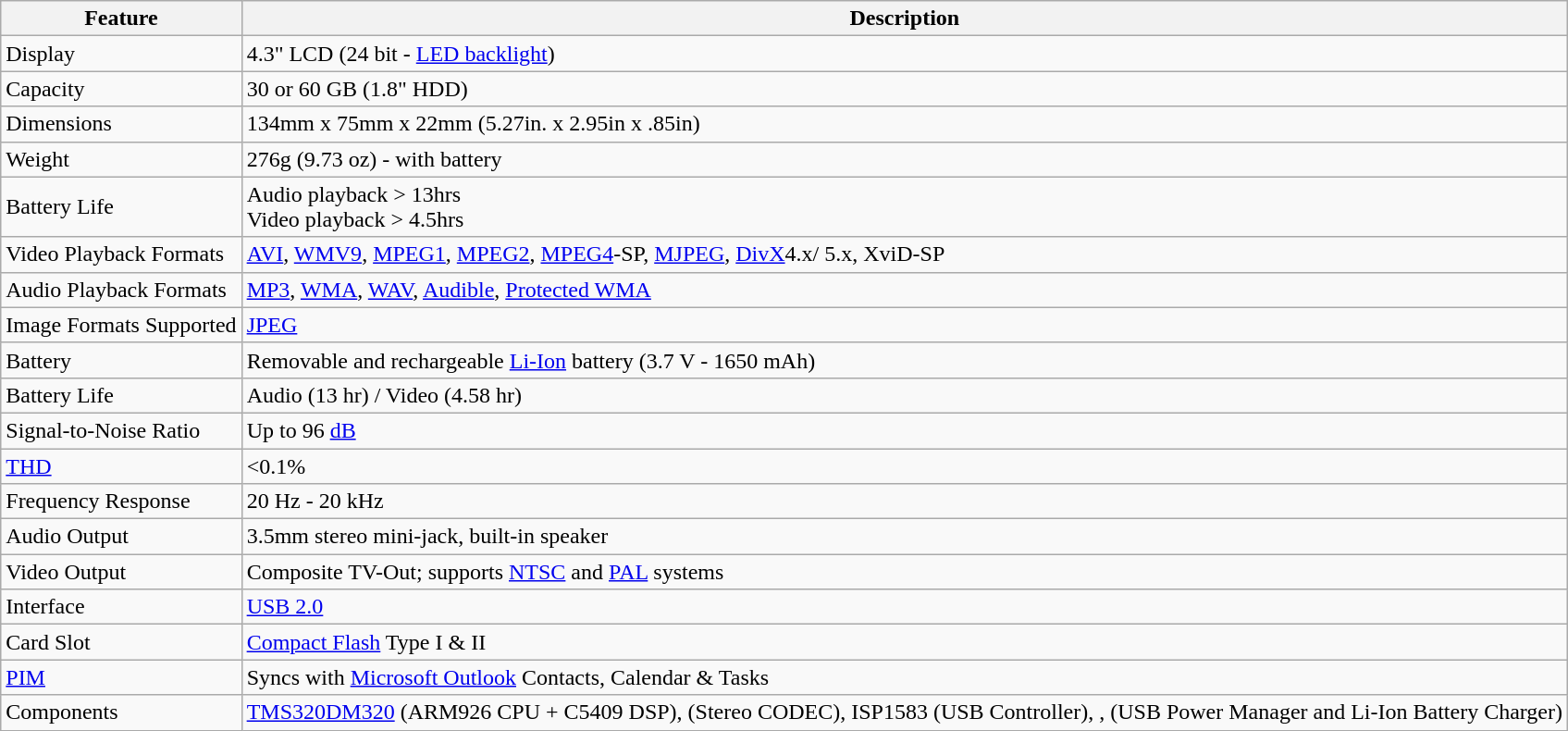<table class="wikitable">
<tr>
<th>Feature</th>
<th>Description</th>
</tr>
<tr>
<td>Display</td>
<td>4.3" LCD (24 bit - <a href='#'>LED backlight</a>)</td>
</tr>
<tr>
<td>Capacity</td>
<td>30 or 60 GB (1.8" HDD)</td>
</tr>
<tr>
<td>Dimensions</td>
<td>134mm x 75mm x 22mm (5.27in. x 2.95in x .85in)</td>
</tr>
<tr>
<td>Weight</td>
<td>276g (9.73 oz) - with battery</td>
</tr>
<tr>
<td>Battery Life</td>
<td>Audio playback > 13hrs <br> Video playback > 4.5hrs</td>
</tr>
<tr>
<td>Video Playback Formats</td>
<td><a href='#'>AVI</a>, <a href='#'>WMV9</a>, <a href='#'>MPEG1</a>, <a href='#'>MPEG2</a>, <a href='#'>MPEG4</a>-SP, <a href='#'>MJPEG</a>, <a href='#'>DivX</a>4.x/ 5.x, XviD-SP</td>
</tr>
<tr>
<td>Audio Playback Formats</td>
<td><a href='#'>MP3</a>, <a href='#'>WMA</a>, <a href='#'>WAV</a>, <a href='#'>Audible</a>, <a href='#'>Protected WMA</a></td>
</tr>
<tr>
<td>Image Formats Supported</td>
<td><a href='#'>JPEG</a></td>
</tr>
<tr>
<td>Battery</td>
<td>Removable and rechargeable <a href='#'>Li-Ion</a> battery (3.7 V - 1650 mAh)</td>
</tr>
<tr>
<td>Battery Life</td>
<td>Audio (13 hr) / Video (4.58 hr)</td>
</tr>
<tr>
<td>Signal-to-Noise Ratio</td>
<td>Up to 96 <a href='#'>dB</a></td>
</tr>
<tr>
<td><a href='#'>THD</a></td>
<td><0.1%</td>
</tr>
<tr>
<td>Frequency Response</td>
<td>20 Hz - 20 kHz</td>
</tr>
<tr>
<td>Audio Output</td>
<td>3.5mm stereo mini-jack, built-in speaker</td>
</tr>
<tr>
<td>Video Output</td>
<td>Composite TV-Out; supports <a href='#'>NTSC</a> and <a href='#'>PAL</a> systems</td>
</tr>
<tr>
<td>Interface</td>
<td><a href='#'> USB 2.0</a></td>
</tr>
<tr>
<td>Card Slot</td>
<td><a href='#'>Compact Flash</a> Type I & II</td>
</tr>
<tr>
<td><a href='#'>PIM</a></td>
<td>Syncs with <a href='#'>Microsoft Outlook</a> Contacts, Calendar & Tasks</td>
</tr>
<tr>
<td>Components</td>
<td><a href='#'>TMS320DM320</a> (ARM926 CPU + C5409 DSP),  (Stereo CODEC), ISP1583 (USB Controller), ,  (USB Power Manager and Li-Ion Battery Charger)</td>
</tr>
</table>
